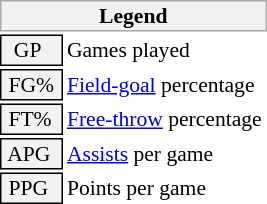<table class="toccolours" style="font-size: 90%; white-space: nowrap;">
<tr>
<th colspan="6" style="background:#f2f2f2; border:1px solid #aaa;">Legend</th>
</tr>
<tr>
<td style="background:#f2f2f2; border:1px solid black;">  GP</td>
<td>Games played</td>
</tr>
<tr>
<td style="background:#f2f2f2; border:1px solid black;"> FG% </td>
<td style="padding-right: 8px"><a href='#'>Field-goal</a> percentage</td>
</tr>
<tr>
<td style="background:#f2f2f2; border:1px solid black;"> FT% </td>
<td><a href='#'>Free-throw</a> percentage</td>
</tr>
<tr>
<td style="background:#f2f2f2; border:1px solid black;"> APG </td>
<td><a href='#'>Assists</a> per game</td>
</tr>
<tr>
<td style="background:#f2f2f2; border:1px solid black;"> PPG </td>
<td>Points per game</td>
</tr>
<tr>
</tr>
</table>
